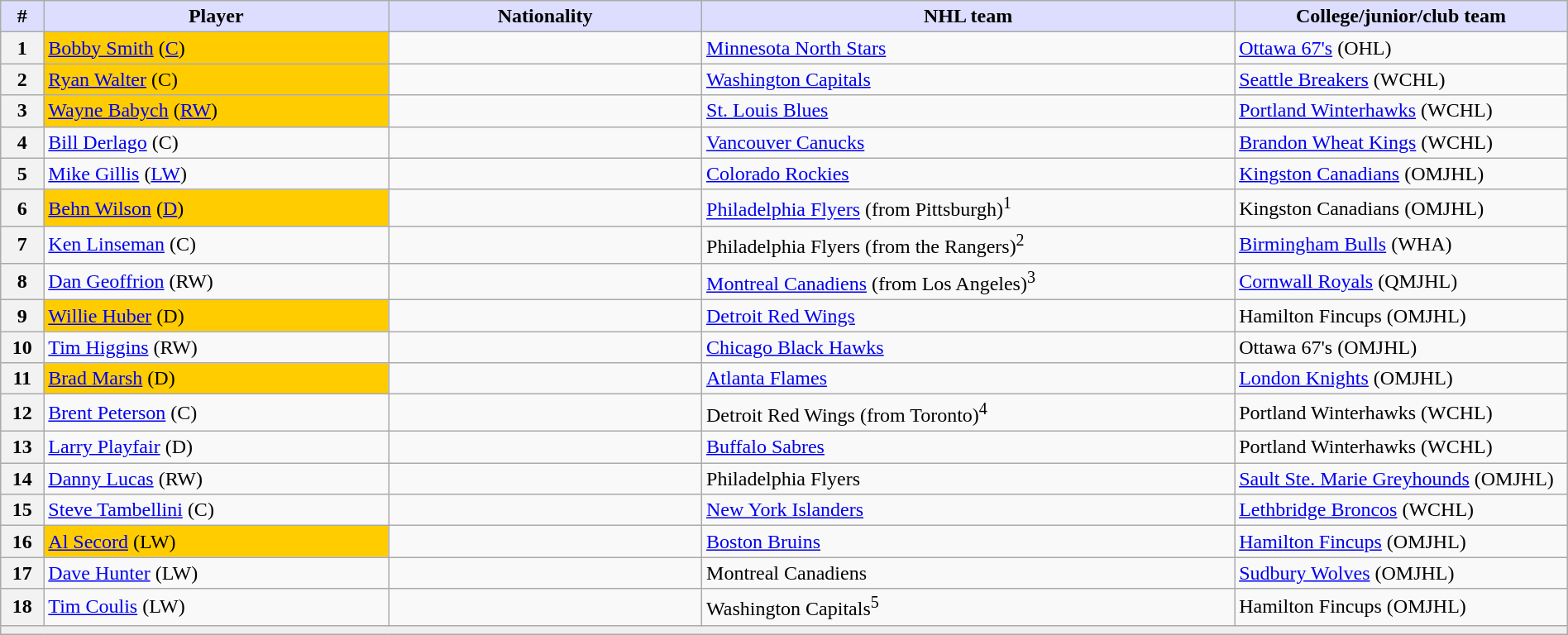<table class="wikitable" style="width: 100%">
<tr>
<th style="background:#ddf; width:2.75%;">#</th>
<th style="background:#ddf; width:22.0%;">Player</th>
<th style="background:#ddf; width:20.0%;">Nationality</th>
<th style="background:#ddf; width:34.0%;">NHL team</th>
<th style="background:#ddf; width:100.0%;">College/junior/club team</th>
</tr>
<tr>
<th>1</th>
<td bgcolor="#FFCC00"><a href='#'>Bobby Smith</a> (<a href='#'>C</a>)</td>
<td></td>
<td><a href='#'>Minnesota North Stars</a></td>
<td><a href='#'>Ottawa 67's</a> (OHL)</td>
</tr>
<tr>
<th>2</th>
<td bgcolor="#FFCC00"><a href='#'>Ryan Walter</a> (C)</td>
<td></td>
<td><a href='#'>Washington Capitals</a></td>
<td><a href='#'>Seattle Breakers</a> (WCHL)</td>
</tr>
<tr>
<th>3</th>
<td bgcolor="#FFCC00"><a href='#'>Wayne Babych</a> (<a href='#'>RW</a>)</td>
<td></td>
<td><a href='#'>St. Louis Blues</a></td>
<td><a href='#'>Portland Winterhawks</a> (WCHL)</td>
</tr>
<tr>
<th>4</th>
<td><a href='#'>Bill Derlago</a> (C)</td>
<td></td>
<td><a href='#'>Vancouver Canucks</a></td>
<td><a href='#'>Brandon Wheat Kings</a> (WCHL)</td>
</tr>
<tr>
<th>5</th>
<td><a href='#'>Mike Gillis</a> (<a href='#'>LW</a>)</td>
<td></td>
<td><a href='#'>Colorado Rockies</a></td>
<td><a href='#'>Kingston Canadians</a> (OMJHL)</td>
</tr>
<tr>
<th>6</th>
<td bgcolor="#FFCC00"><a href='#'>Behn Wilson</a> (<a href='#'>D</a>)</td>
<td></td>
<td><a href='#'>Philadelphia Flyers</a> (from Pittsburgh)<sup>1</sup></td>
<td>Kingston Canadians (OMJHL)</td>
</tr>
<tr>
<th>7</th>
<td><a href='#'>Ken Linseman</a> (C)</td>
<td></td>
<td>Philadelphia Flyers (from the Rangers)<sup>2</sup></td>
<td><a href='#'>Birmingham Bulls</a> (WHA)</td>
</tr>
<tr>
<th>8</th>
<td><a href='#'>Dan Geoffrion</a> (RW)</td>
<td></td>
<td><a href='#'>Montreal Canadiens</a> (from Los Angeles)<sup>3</sup></td>
<td><a href='#'>Cornwall Royals</a> (QMJHL)</td>
</tr>
<tr>
<th>9</th>
<td bgcolor="#FFCC00"><a href='#'>Willie Huber</a> (D)</td>
<td></td>
<td><a href='#'>Detroit Red Wings</a></td>
<td>Hamilton Fincups (OMJHL)</td>
</tr>
<tr>
<th>10</th>
<td><a href='#'>Tim Higgins</a> (RW)</td>
<td></td>
<td><a href='#'>Chicago Black Hawks</a></td>
<td>Ottawa 67's (OMJHL)</td>
</tr>
<tr>
<th>11</th>
<td bgcolor="#FFCC00"><a href='#'>Brad Marsh</a> (D)</td>
<td></td>
<td><a href='#'>Atlanta Flames</a></td>
<td><a href='#'>London Knights</a> (OMJHL)</td>
</tr>
<tr>
<th>12</th>
<td><a href='#'>Brent Peterson</a> (C)</td>
<td></td>
<td>Detroit Red Wings (from Toronto)<sup>4</sup></td>
<td>Portland Winterhawks (WCHL)</td>
</tr>
<tr>
<th>13</th>
<td><a href='#'>Larry Playfair</a> (D)</td>
<td></td>
<td><a href='#'>Buffalo Sabres</a></td>
<td>Portland Winterhawks (WCHL)</td>
</tr>
<tr>
<th>14</th>
<td><a href='#'>Danny Lucas</a> (RW)</td>
<td></td>
<td>Philadelphia Flyers</td>
<td><a href='#'>Sault Ste. Marie Greyhounds</a> (OMJHL)</td>
</tr>
<tr>
<th>15</th>
<td><a href='#'>Steve Tambellini</a> (C)</td>
<td></td>
<td><a href='#'>New York Islanders</a></td>
<td><a href='#'>Lethbridge Broncos</a> (WCHL)</td>
</tr>
<tr>
<th>16</th>
<td bgcolor="#FFCC00"><a href='#'>Al Secord</a> (LW)</td>
<td></td>
<td><a href='#'>Boston Bruins</a></td>
<td><a href='#'>Hamilton Fincups</a> (OMJHL)</td>
</tr>
<tr>
<th>17</th>
<td><a href='#'>Dave Hunter</a> (LW)</td>
<td></td>
<td>Montreal Canadiens</td>
<td><a href='#'>Sudbury Wolves</a> (OMJHL)</td>
</tr>
<tr>
<th>18</th>
<td><a href='#'>Tim Coulis</a> (LW)</td>
<td></td>
<td>Washington Capitals<sup>5</sup></td>
<td>Hamilton Fincups (OMJHL)</td>
</tr>
<tr>
<td align=center colspan="6" bgcolor="#efefef"></td>
</tr>
</table>
